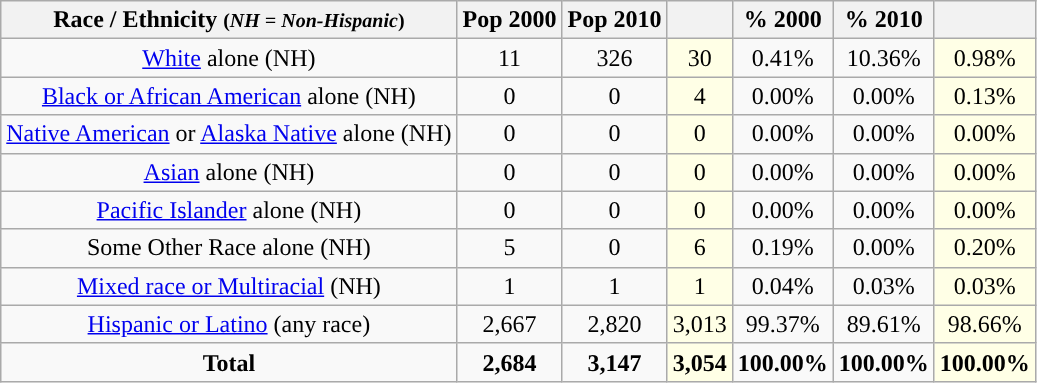<table class="wikitable" style="text-align:center;">
<tr>
<th>Race / Ethnicity <small>(<em>NH = Non-Hispanic</em>)</small></th>
<th>Pop 2000</th>
<th>Pop 2010</th>
<th></th>
<th>% 2000</th>
<th>% 2010</th>
<th></th>
</tr>
<tr>
<td><a href='#'>White</a> alone (NH)</td>
<td>11</td>
<td>326</td>
<td style='background: #ffffe6;'>30</td>
<td>0.41%</td>
<td>10.36%</td>
<td style='background: #ffffe6;'>0.98%</td>
</tr>
<tr>
<td><a href='#'>Black or African American</a> alone (NH)</td>
<td>0</td>
<td>0</td>
<td style='background: #ffffe6;'>4</td>
<td>0.00%</td>
<td>0.00%</td>
<td style='background: #ffffe6;'>0.13%</td>
</tr>
<tr>
<td><a href='#'>Native American</a> or <a href='#'>Alaska Native</a> alone (NH)</td>
<td>0</td>
<td>0</td>
<td style='background: #ffffe6;'>0</td>
<td>0.00%</td>
<td>0.00%</td>
<td style='background: #ffffe6;'>0.00%</td>
</tr>
<tr>
<td><a href='#'>Asian</a> alone (NH)</td>
<td>0</td>
<td>0</td>
<td style='background: #ffffe6;'>0</td>
<td>0.00%</td>
<td>0.00%</td>
<td style='background: #ffffe6;'>0.00%</td>
</tr>
<tr>
<td><a href='#'>Pacific Islander</a> alone (NH)</td>
<td>0</td>
<td>0</td>
<td style='background: #ffffe6;'>0</td>
<td>0.00%</td>
<td>0.00%</td>
<td style='background: #ffffe6;'>0.00%</td>
</tr>
<tr>
<td>Some Other Race alone (NH)</td>
<td>5</td>
<td>0</td>
<td style='background: #ffffe6;'>6</td>
<td>0.19%</td>
<td>0.00%</td>
<td style='background: #ffffe6;'>0.20%</td>
</tr>
<tr>
<td><a href='#'>Mixed race or Multiracial</a> (NH)</td>
<td>1</td>
<td>1</td>
<td style='background: #ffffe6;'>1</td>
<td>0.04%</td>
<td>0.03%</td>
<td style='background: #ffffe6;'>0.03%</td>
</tr>
<tr>
<td><a href='#'>Hispanic or Latino</a> (any race)</td>
<td>2,667</td>
<td>2,820</td>
<td style='background: #ffffe6;'>3,013</td>
<td>99.37%</td>
<td>89.61%</td>
<td style='background: #ffffe6;'>98.66%</td>
</tr>
<tr>
<td><strong>Total</strong></td>
<td><strong>2,684</strong></td>
<td><strong>3,147</strong></td>
<td style='background: #ffffe6;'><strong>3,054</strong></td>
<td><strong>100.00%</strong></td>
<td><strong>100.00%</strong></td>
<td style='background: #ffffe6;'><strong>100.00%</strong></td>
</tr>
</table>
